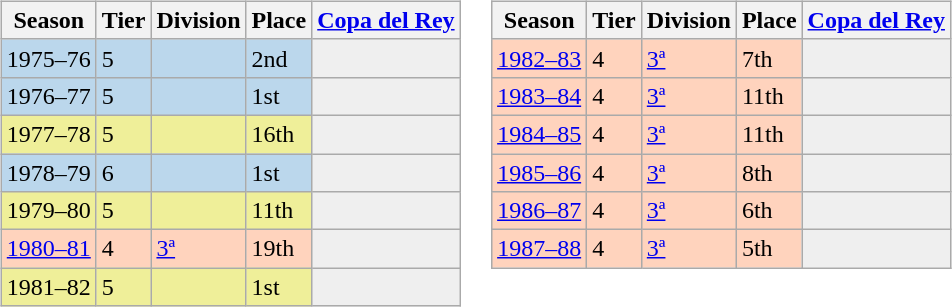<table>
<tr>
<td valign="top" width=0%><br><table class="wikitable">
<tr style="background:#f0f6fa;">
<th>Season</th>
<th>Tier</th>
<th>Division</th>
<th>Place</th>
<th><a href='#'>Copa del Rey</a></th>
</tr>
<tr>
<td style="background:#BBD7EC;">1975–76</td>
<td style="background:#BBD7EC;">5</td>
<td style="background:#BBD7EC;"></td>
<td style="background:#BBD7EC;">2nd</td>
<th style="background:#efefef;"></th>
</tr>
<tr>
<td style="background:#BBD7EC;">1976–77</td>
<td style="background:#BBD7EC;">5</td>
<td style="background:#BBD7EC;"></td>
<td style="background:#BBD7EC;">1st</td>
<th style="background:#efefef;"></th>
</tr>
<tr>
<td style="background:#EFEF99;">1977–78</td>
<td style="background:#EFEF99;">5</td>
<td style="background:#EFEF99;"></td>
<td style="background:#EFEF99;">16th</td>
<th style="background:#efefef;"></th>
</tr>
<tr>
<td style="background:#BBD7EC;">1978–79</td>
<td style="background:#BBD7EC;">6</td>
<td style="background:#BBD7EC;"></td>
<td style="background:#BBD7EC;">1st</td>
<th style="background:#efefef;"></th>
</tr>
<tr>
<td style="background:#EFEF99;">1979–80</td>
<td style="background:#EFEF99;">5</td>
<td style="background:#EFEF99;"></td>
<td style="background:#EFEF99;">11th</td>
<th style="background:#efefef;"></th>
</tr>
<tr>
<td style="background:#FFD3BD;"><a href='#'>1980–81</a></td>
<td style="background:#FFD3BD;">4</td>
<td style="background:#FFD3BD;"><a href='#'>3ª</a></td>
<td style="background:#FFD3BD;">19th</td>
<th style="background:#efefef;"></th>
</tr>
<tr>
<td style="background:#EFEF99;">1981–82</td>
<td style="background:#EFEF99;">5</td>
<td style="background:#EFEF99;"></td>
<td style="background:#EFEF99;">1st</td>
<th style="background:#efefef;"></th>
</tr>
</table>
</td>
<td valign="top" width=0%><br><table class="wikitable">
<tr style="background:#f0f6fa;">
<th>Season</th>
<th>Tier</th>
<th>Division</th>
<th>Place</th>
<th><a href='#'>Copa del Rey</a></th>
</tr>
<tr>
<td style="background:#FFD3BD;"><a href='#'>1982–83</a></td>
<td style="background:#FFD3BD;">4</td>
<td style="background:#FFD3BD;"><a href='#'>3ª</a></td>
<td style="background:#FFD3BD;">7th</td>
<th style="background:#efefef;"></th>
</tr>
<tr>
<td style="background:#FFD3BD;"><a href='#'>1983–84</a></td>
<td style="background:#FFD3BD;">4</td>
<td style="background:#FFD3BD;"><a href='#'>3ª</a></td>
<td style="background:#FFD3BD;">11th</td>
<th style="background:#efefef;"></th>
</tr>
<tr>
<td style="background:#FFD3BD;"><a href='#'>1984–85</a></td>
<td style="background:#FFD3BD;">4</td>
<td style="background:#FFD3BD;"><a href='#'>3ª</a></td>
<td style="background:#FFD3BD;">11th</td>
<th style="background:#efefef;"></th>
</tr>
<tr>
<td style="background:#FFD3BD;"><a href='#'>1985–86</a></td>
<td style="background:#FFD3BD;">4</td>
<td style="background:#FFD3BD;"><a href='#'>3ª</a></td>
<td style="background:#FFD3BD;">8th</td>
<th style="background:#efefef;"></th>
</tr>
<tr>
<td style="background:#FFD3BD;"><a href='#'>1986–87</a></td>
<td style="background:#FFD3BD;">4</td>
<td style="background:#FFD3BD;"><a href='#'>3ª</a></td>
<td style="background:#FFD3BD;">6th</td>
<td style="background:#efefef;"></td>
</tr>
<tr>
<td style="background:#FFD3BD;"><a href='#'>1987–88</a></td>
<td style="background:#FFD3BD;">4</td>
<td style="background:#FFD3BD;"><a href='#'>3ª</a></td>
<td style="background:#FFD3BD;">5th</td>
<td style="background:#efefef;"></td>
</tr>
</table>
</td>
</tr>
</table>
